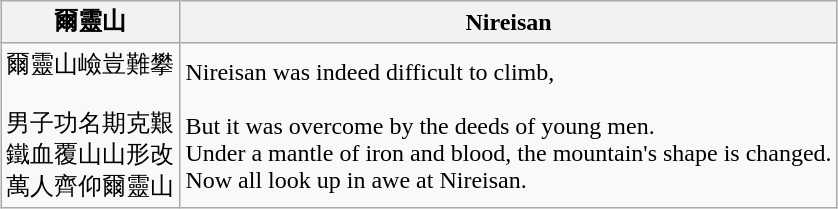<table class="wikitable" style="margin:auto">
<tr>
<th>爾靈山</th>
<th>Nireisan</th>
</tr>
<tr>
<td align=left>爾靈山嶮豈難攀<br><br>男子功名期克艱<br>
鐵血覆山山形改<br>
萬人齊仰爾靈山</td>
<td align=left>Nireisan was indeed difficult to climb,<br><br>But it was overcome by the deeds of young men.<br>
Under a mantle of iron and blood, the mountain's shape is changed.<br>
Now all look up in awe at Nireisan.</td>
</tr>
</table>
